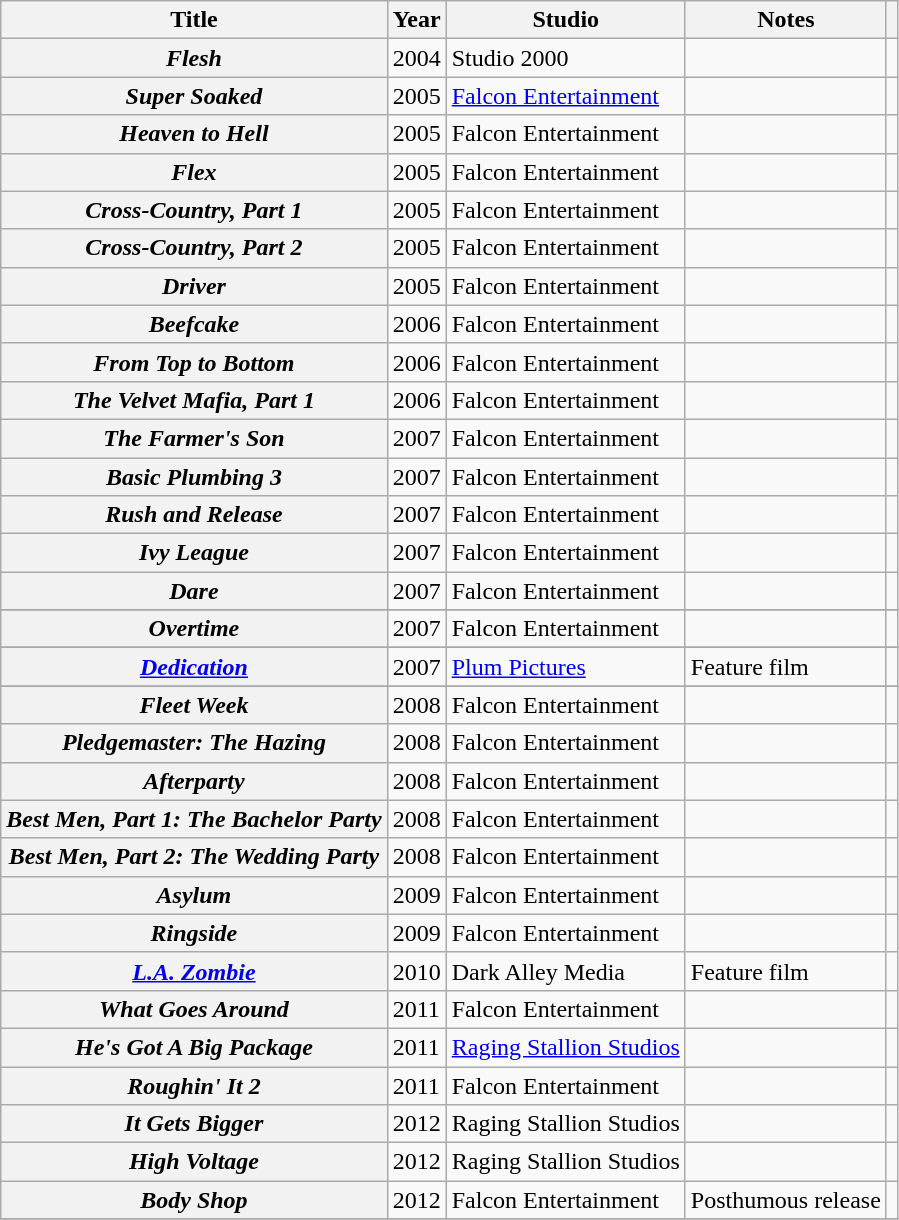<table class="wikitable plainrowheaders sortable">
<tr>
<th scope="col">Title</th>
<th scope="col">Year</th>
<th scope="col">Studio</th>
<th scope="col" class="unsortable">Notes</th>
<th scope="col" class="unsortable"></th>
</tr>
<tr>
<th scope=row><em>Flesh</em></th>
<td>2004</td>
<td>Studio 2000</td>
<td></td>
<td style="text-align:center;"></td>
</tr>
<tr>
<th scope=row><em>Super Soaked</em></th>
<td>2005</td>
<td><a href='#'>Falcon Entertainment</a></td>
<td></td>
<td style="text-align:center;"></td>
</tr>
<tr>
<th scope=row><em>Heaven to Hell</em></th>
<td>2005</td>
<td>Falcon Entertainment</td>
<td></td>
<td style="text-align:center;"></td>
</tr>
<tr>
<th scope=row><em>Flex</em></th>
<td>2005</td>
<td>Falcon Entertainment</td>
<td></td>
<td style="text-align:center;"></td>
</tr>
<tr>
<th scope=row><em>Cross-Country, Part 1</em></th>
<td>2005</td>
<td>Falcon Entertainment</td>
<td></td>
<td style="text-align:center;"></td>
</tr>
<tr>
<th scope=row><em>Cross-Country, Part 2</em></th>
<td>2005</td>
<td>Falcon Entertainment</td>
<td></td>
<td style="text-align:center;"></td>
</tr>
<tr>
<th scope=row><em>Driver</em></th>
<td>2005</td>
<td>Falcon Entertainment</td>
<td></td>
<td style="text-align:center;"></td>
</tr>
<tr>
<th scope=row><em>Beefcake</em></th>
<td>2006</td>
<td>Falcon Entertainment</td>
<td></td>
<td style="text-align:center;"></td>
</tr>
<tr>
<th scope=row><em>From Top to Bottom</em></th>
<td>2006</td>
<td>Falcon Entertainment</td>
<td></td>
<td style="text-align:center;"></td>
</tr>
<tr>
<th scope=row><em>The Velvet Mafia, Part 1</em></th>
<td>2006</td>
<td>Falcon Entertainment</td>
<td></td>
<td style="text-align:center;"></td>
</tr>
<tr>
<th scope=row><em>The Farmer's Son</em></th>
<td>2007</td>
<td>Falcon Entertainment</td>
<td></td>
<td style="text-align:center;"></td>
</tr>
<tr>
<th scope=row><em>Basic Plumbing 3</em></th>
<td>2007</td>
<td>Falcon Entertainment</td>
<td></td>
<td style="text-align:center;"></td>
</tr>
<tr>
<th scope=row><em>Rush and Release</em></th>
<td>2007</td>
<td>Falcon Entertainment</td>
<td></td>
<td style="text-align:center;"></td>
</tr>
<tr>
<th scope=row><em>Ivy League</em></th>
<td>2007</td>
<td>Falcon Entertainment</td>
<td></td>
<td style="text-align:center;"></td>
</tr>
<tr>
<th scope=row><em>Dare</em></th>
<td>2007</td>
<td>Falcon Entertainment</td>
<td></td>
<td style="text-align:center;"></td>
</tr>
<tr>
</tr>
<tr>
<th scope=row><em>Overtime</em></th>
<td>2007</td>
<td>Falcon Entertainment</td>
<td></td>
<td style="text-align:center;"></td>
</tr>
<tr>
</tr>
<tr>
<th scope=row><em><a href='#'>Dedication</a></em></th>
<td>2007</td>
<td><a href='#'>Plum Pictures</a></td>
<td>Feature film</td>
<td style="text-align:center;"></td>
</tr>
<tr>
</tr>
<tr>
<th scope=row><em>Fleet Week</em></th>
<td>2008</td>
<td>Falcon Entertainment</td>
<td></td>
<td style="text-align:center;"></td>
</tr>
<tr>
<th scope=row><em>Pledgemaster: The Hazing</em></th>
<td>2008</td>
<td>Falcon Entertainment</td>
<td></td>
<td style="text-align:center;"></td>
</tr>
<tr>
<th scope=row><em>Afterparty</em></th>
<td>2008</td>
<td>Falcon Entertainment</td>
<td></td>
<td style="text-align:center;"></td>
</tr>
<tr>
<th scope=row><em>Best Men, Part 1: The Bachelor Party</em></th>
<td>2008</td>
<td>Falcon Entertainment</td>
<td></td>
<td style="text-align:center;"></td>
</tr>
<tr>
<th scope=row><em>Best Men, Part 2: The Wedding Party</em></th>
<td>2008</td>
<td>Falcon Entertainment</td>
<td></td>
<td style="text-align:center;"></td>
</tr>
<tr>
<th scope=row><em>Asylum</em></th>
<td>2009</td>
<td>Falcon Entertainment</td>
<td></td>
<td style="text-align:center;"></td>
</tr>
<tr>
<th scope=row><em>Ringside</em></th>
<td>2009</td>
<td>Falcon Entertainment</td>
<td></td>
<td style="text-align:center;"></td>
</tr>
<tr>
<th scope=row><em><a href='#'>L.A. Zombie</a></em></th>
<td>2010</td>
<td>Dark Alley Media</td>
<td>Feature film</td>
<td style="text-align:center;"></td>
</tr>
<tr>
<th scope=row><em>What Goes Around</em></th>
<td>2011</td>
<td>Falcon Entertainment</td>
<td></td>
<td style="text-align:center;"></td>
</tr>
<tr>
<th scope=row><em>He's Got A Big Package</em></th>
<td>2011</td>
<td><a href='#'>Raging Stallion Studios</a></td>
<td></td>
<td style="text-align:center;"></td>
</tr>
<tr>
<th scope=row><em>Roughin' It 2</em></th>
<td>2011</td>
<td>Falcon Entertainment</td>
<td></td>
<td style="text-align:center;"></td>
</tr>
<tr>
<th scope=row><em>It Gets Bigger</em></th>
<td>2012</td>
<td>Raging Stallion Studios</td>
<td></td>
<td style="text-align:center;"></td>
</tr>
<tr>
<th scope=row><em>High Voltage</em></th>
<td>2012</td>
<td>Raging Stallion Studios</td>
<td></td>
<td style="text-align:center;"></td>
</tr>
<tr>
<th scope=row><em>Body Shop</em></th>
<td>2012</td>
<td>Falcon Entertainment</td>
<td>Posthumous release</td>
<td style="text-align:center;"></td>
</tr>
<tr>
</tr>
</table>
